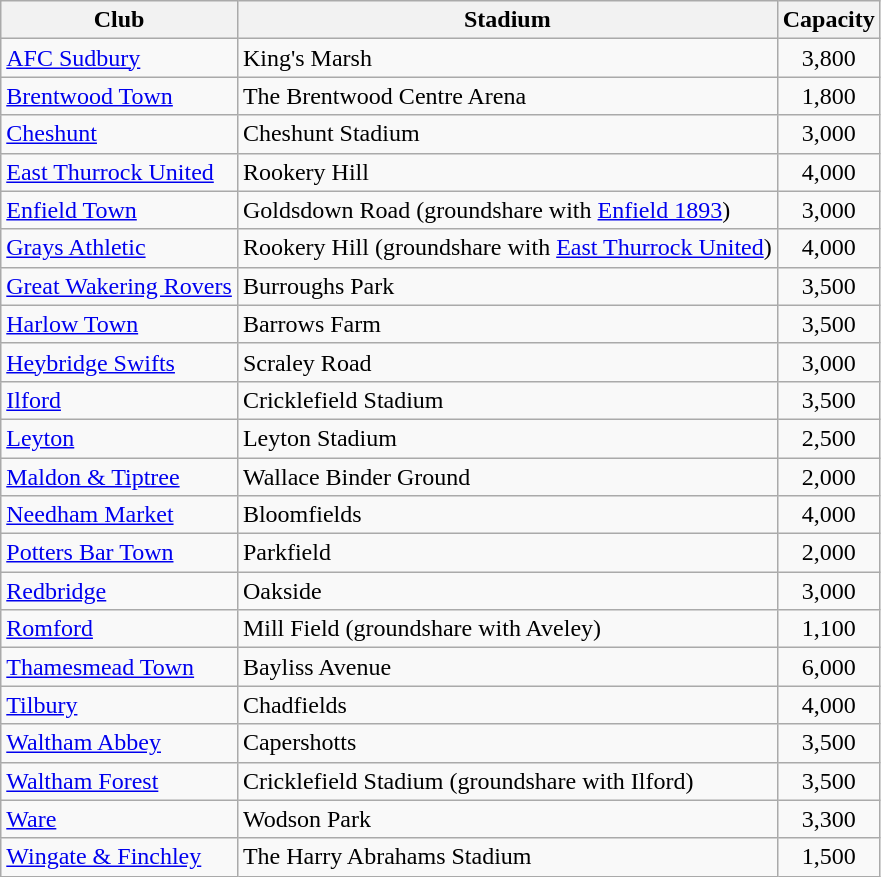<table class="wikitable sortable">
<tr>
<th>Club</th>
<th>Stadium</th>
<th>Capacity</th>
</tr>
<tr>
<td><a href='#'>AFC Sudbury</a></td>
<td>King's Marsh</td>
<td align="center">3,800</td>
</tr>
<tr>
<td><a href='#'>Brentwood Town</a></td>
<td>The Brentwood Centre Arena</td>
<td align="center">1,800</td>
</tr>
<tr>
<td><a href='#'>Cheshunt</a></td>
<td>Cheshunt Stadium</td>
<td align="center">3,000</td>
</tr>
<tr>
<td><a href='#'>East Thurrock United</a></td>
<td>Rookery Hill</td>
<td align="center">4,000</td>
</tr>
<tr>
<td><a href='#'>Enfield Town</a></td>
<td>Goldsdown Road (groundshare with <a href='#'>Enfield 1893</a>)</td>
<td align="center">3,000</td>
</tr>
<tr>
<td><a href='#'>Grays Athletic</a></td>
<td>Rookery Hill (groundshare with <a href='#'>East Thurrock United</a>)</td>
<td align="center">4,000</td>
</tr>
<tr>
<td><a href='#'>Great Wakering Rovers</a></td>
<td>Burroughs Park</td>
<td align="center">3,500</td>
</tr>
<tr>
<td><a href='#'>Harlow Town</a></td>
<td>Barrows Farm</td>
<td align="center">3,500</td>
</tr>
<tr>
<td><a href='#'>Heybridge Swifts</a></td>
<td>Scraley Road</td>
<td align="center">3,000</td>
</tr>
<tr>
<td><a href='#'>Ilford</a></td>
<td>Cricklefield Stadium</td>
<td align="center">3,500</td>
</tr>
<tr>
<td><a href='#'>Leyton</a></td>
<td>Leyton Stadium</td>
<td align="center">2,500</td>
</tr>
<tr>
<td><a href='#'>Maldon & Tiptree</a></td>
<td>Wallace Binder Ground</td>
<td align="center">2,000</td>
</tr>
<tr>
<td><a href='#'>Needham Market</a></td>
<td>Bloomfields</td>
<td align="center">4,000</td>
</tr>
<tr>
<td><a href='#'>Potters Bar Town</a></td>
<td>Parkfield</td>
<td align="center">2,000</td>
</tr>
<tr>
<td><a href='#'>Redbridge</a></td>
<td>Oakside</td>
<td align="center">3,000</td>
</tr>
<tr>
<td><a href='#'>Romford</a></td>
<td>Mill Field (groundshare with Aveley)</td>
<td align="center">1,100</td>
</tr>
<tr>
<td><a href='#'>Thamesmead Town</a></td>
<td>Bayliss Avenue</td>
<td align="center">6,000</td>
</tr>
<tr>
<td><a href='#'>Tilbury</a></td>
<td>Chadfields</td>
<td align="center">4,000</td>
</tr>
<tr>
<td><a href='#'>Waltham Abbey</a></td>
<td>Capershotts</td>
<td align="center">3,500</td>
</tr>
<tr>
<td><a href='#'>Waltham Forest</a></td>
<td>Cricklefield Stadium (groundshare with Ilford)</td>
<td align="center">3,500</td>
</tr>
<tr>
<td><a href='#'>Ware</a></td>
<td>Wodson Park</td>
<td align="center">3,300</td>
</tr>
<tr>
<td><a href='#'>Wingate & Finchley</a></td>
<td>The Harry Abrahams Stadium</td>
<td align="center">1,500</td>
</tr>
</table>
